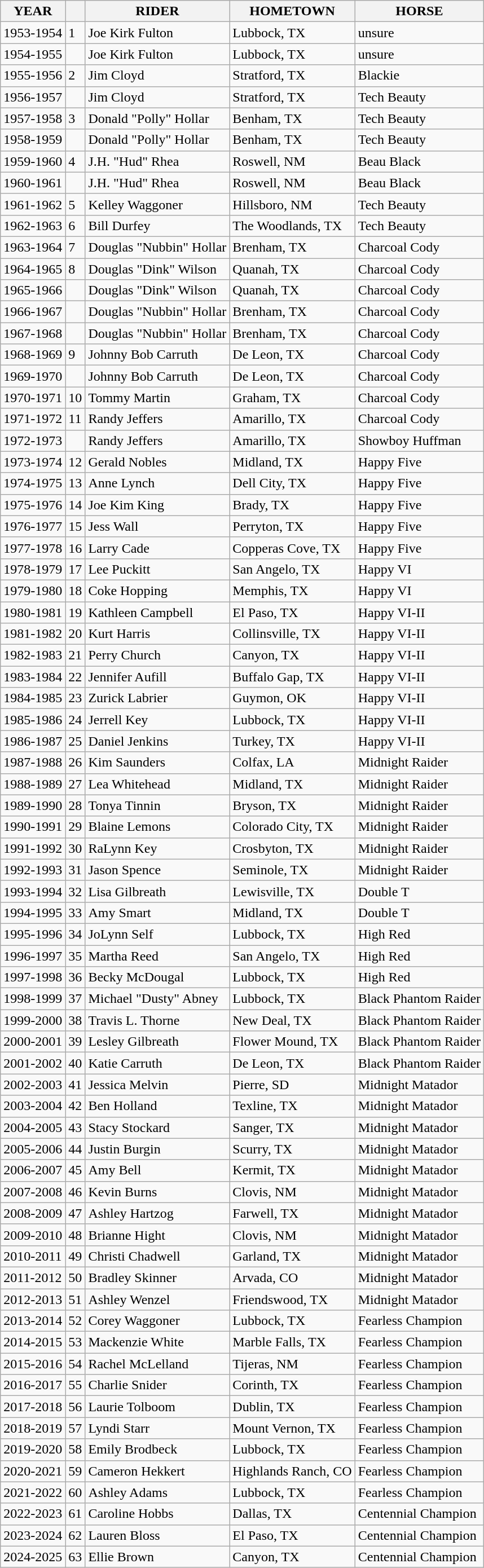<table class="wikitable">
<tr>
<th>YEAR</th>
<th></th>
<th>RIDER</th>
<th>HOMETOWN</th>
<th>HORSE</th>
</tr>
<tr>
<td>1953-1954</td>
<td>1</td>
<td>Joe Kirk Fulton</td>
<td>Lubbock, TX</td>
<td>unsure</td>
</tr>
<tr>
<td>1954-1955</td>
<td></td>
<td>Joe Kirk Fulton</td>
<td>Lubbock, TX</td>
<td>unsure</td>
</tr>
<tr>
<td>1955-1956</td>
<td>2</td>
<td>Jim Cloyd</td>
<td>Stratford, TX</td>
<td>Blackie</td>
</tr>
<tr>
<td>1956-1957</td>
<td></td>
<td>Jim Cloyd</td>
<td>Stratford, TX</td>
<td>Tech Beauty</td>
</tr>
<tr>
<td>1957-1958</td>
<td>3</td>
<td>Donald "Polly" Hollar</td>
<td>Benham, TX</td>
<td>Tech Beauty</td>
</tr>
<tr>
<td>1958-1959</td>
<td></td>
<td>Donald "Polly" Hollar</td>
<td>Benham, TX</td>
<td>Tech Beauty</td>
</tr>
<tr>
<td>1959-1960</td>
<td>4</td>
<td>J.H. "Hud" Rhea</td>
<td>Roswell, NM</td>
<td>Beau Black</td>
</tr>
<tr>
<td>1960-1961</td>
<td></td>
<td>J.H. "Hud" Rhea</td>
<td>Roswell, NM</td>
<td>Beau Black</td>
</tr>
<tr>
<td>1961-1962</td>
<td>5</td>
<td>Kelley Waggoner</td>
<td>Hillsboro, NM</td>
<td>Tech Beauty</td>
</tr>
<tr>
<td>1962-1963</td>
<td>6</td>
<td>Bill Durfey</td>
<td>The Woodlands, TX</td>
<td>Tech Beauty</td>
</tr>
<tr>
<td>1963-1964</td>
<td>7</td>
<td>Douglas "Nubbin" Hollar</td>
<td>Brenham, TX</td>
<td>Charcoal Cody</td>
</tr>
<tr>
<td>1964-1965</td>
<td>8</td>
<td>Douglas "Dink" Wilson</td>
<td>Quanah, TX</td>
<td>Charcoal Cody</td>
</tr>
<tr>
<td>1965-1966</td>
<td></td>
<td>Douglas "Dink" Wilson</td>
<td>Quanah, TX</td>
<td>Charcoal Cody</td>
</tr>
<tr>
<td>1966-1967</td>
<td></td>
<td>Douglas "Nubbin" Hollar</td>
<td>Brenham, TX</td>
<td>Charcoal Cody</td>
</tr>
<tr>
<td>1967-1968</td>
<td></td>
<td>Douglas "Nubbin" Hollar</td>
<td>Brenham, TX</td>
<td>Charcoal Cody</td>
</tr>
<tr>
<td>1968-1969</td>
<td>9</td>
<td>Johnny Bob Carruth</td>
<td>De Leon, TX</td>
<td>Charcoal Cody</td>
</tr>
<tr>
<td>1969-1970</td>
<td></td>
<td>Johnny Bob Carruth</td>
<td>De Leon, TX</td>
<td>Charcoal Cody</td>
</tr>
<tr>
<td>1970-1971</td>
<td>10</td>
<td>Tommy Martin</td>
<td>Graham, TX</td>
<td>Charcoal Cody</td>
</tr>
<tr>
<td>1971-1972</td>
<td>11</td>
<td>Randy Jeffers</td>
<td>Amarillo, TX</td>
<td>Charcoal Cody</td>
</tr>
<tr>
<td>1972-1973</td>
<td></td>
<td>Randy Jeffers</td>
<td>Amarillo, TX</td>
<td>Showboy Huffman</td>
</tr>
<tr>
<td>1973-1974</td>
<td>12</td>
<td>Gerald Nobles</td>
<td>Midland, TX</td>
<td>Happy Five</td>
</tr>
<tr>
<td>1974-1975</td>
<td>13</td>
<td>Anne Lynch</td>
<td>Dell City, TX</td>
<td>Happy Five</td>
</tr>
<tr>
<td>1975-1976</td>
<td>14</td>
<td>Joe Kim King</td>
<td>Brady, TX</td>
<td>Happy Five</td>
</tr>
<tr>
<td>1976-1977</td>
<td>15</td>
<td>Jess Wall</td>
<td>Perryton, TX</td>
<td>Happy Five</td>
</tr>
<tr>
<td>1977-1978</td>
<td>16</td>
<td>Larry Cade</td>
<td>Copperas Cove, TX</td>
<td>Happy Five</td>
</tr>
<tr>
<td>1978-1979</td>
<td>17</td>
<td>Lee Puckitt</td>
<td>San Angelo, TX</td>
<td>Happy VI</td>
</tr>
<tr>
<td>1979-1980</td>
<td>18</td>
<td>Coke Hopping</td>
<td>Memphis, TX</td>
<td>Happy VI</td>
</tr>
<tr>
<td>1980-1981</td>
<td>19</td>
<td>Kathleen Campbell</td>
<td>El Paso, TX</td>
<td>Happy VI-II</td>
</tr>
<tr>
<td>1981-1982</td>
<td>20</td>
<td>Kurt Harris</td>
<td>Collinsville, TX</td>
<td>Happy VI-II</td>
</tr>
<tr>
<td>1982-1983</td>
<td>21</td>
<td>Perry Church</td>
<td>Canyon, TX</td>
<td>Happy VI-II</td>
</tr>
<tr>
<td>1983-1984</td>
<td>22</td>
<td>Jennifer Aufill</td>
<td>Buffalo Gap, TX</td>
<td>Happy VI-II</td>
</tr>
<tr>
<td>1984-1985</td>
<td>23</td>
<td>Zurick Labrier</td>
<td>Guymon, OK</td>
<td>Happy VI-II</td>
</tr>
<tr>
<td>1985-1986</td>
<td>24</td>
<td>Jerrell Key</td>
<td>Lubbock, TX</td>
<td>Happy VI-II</td>
</tr>
<tr>
<td>1986-1987</td>
<td>25</td>
<td>Daniel Jenkins</td>
<td>Turkey, TX</td>
<td>Happy VI-II</td>
</tr>
<tr>
<td>1987-1988</td>
<td>26</td>
<td>Kim Saunders</td>
<td>Colfax, LA</td>
<td>Midnight Raider</td>
</tr>
<tr>
<td>1988-1989</td>
<td>27</td>
<td>Lea Whitehead</td>
<td>Midland, TX</td>
<td>Midnight Raider</td>
</tr>
<tr>
<td>1989-1990</td>
<td>28</td>
<td>Tonya Tinnin</td>
<td>Bryson, TX</td>
<td>Midnight Raider</td>
</tr>
<tr>
<td>1990-1991</td>
<td>29</td>
<td>Blaine Lemons</td>
<td>Colorado City, TX</td>
<td>Midnight Raider</td>
</tr>
<tr>
<td>1991-1992</td>
<td>30</td>
<td>RaLynn Key</td>
<td>Crosbyton, TX</td>
<td>Midnight Raider</td>
</tr>
<tr>
<td>1992-1993</td>
<td>31</td>
<td>Jason Spence</td>
<td>Seminole, TX</td>
<td>Midnight Raider</td>
</tr>
<tr>
<td>1993-1994</td>
<td>32</td>
<td>Lisa Gilbreath</td>
<td>Lewisville, TX</td>
<td>Double T</td>
</tr>
<tr>
<td>1994-1995</td>
<td>33</td>
<td>Amy Smart</td>
<td>Midland, TX</td>
<td>Double T</td>
</tr>
<tr>
<td>1995-1996</td>
<td>34</td>
<td>JoLynn Self</td>
<td>Lubbock, TX</td>
<td>High Red</td>
</tr>
<tr>
<td>1996-1997</td>
<td>35</td>
<td>Martha Reed</td>
<td>San Angelo, TX</td>
<td>High Red</td>
</tr>
<tr>
<td>1997-1998</td>
<td>36</td>
<td>Becky McDougal</td>
<td>Lubbock, TX</td>
<td>High Red</td>
</tr>
<tr>
<td>1998-1999</td>
<td>37</td>
<td>Michael "Dusty" Abney</td>
<td>Lubbock, TX</td>
<td>Black Phantom Raider</td>
</tr>
<tr>
<td>1999-2000</td>
<td>38</td>
<td>Travis L. Thorne</td>
<td>New Deal, TX</td>
<td>Black Phantom Raider</td>
</tr>
<tr>
<td>2000-2001</td>
<td>39</td>
<td>Lesley Gilbreath</td>
<td>Flower Mound, TX</td>
<td>Black Phantom Raider</td>
</tr>
<tr>
<td>2001-2002</td>
<td>40</td>
<td>Katie Carruth</td>
<td>De Leon, TX</td>
<td>Black Phantom Raider</td>
</tr>
<tr>
<td>2002-2003</td>
<td>41</td>
<td>Jessica Melvin</td>
<td>Pierre, SD</td>
<td>Midnight Matador</td>
</tr>
<tr>
<td>2003-2004</td>
<td>42</td>
<td>Ben Holland</td>
<td>Texline, TX</td>
<td>Midnight Matador</td>
</tr>
<tr>
<td>2004-2005</td>
<td>43</td>
<td>Stacy Stockard</td>
<td>Sanger, TX</td>
<td>Midnight Matador</td>
</tr>
<tr>
<td>2005-2006</td>
<td>44</td>
<td>Justin Burgin</td>
<td>Scurry, TX</td>
<td>Midnight Matador</td>
</tr>
<tr>
<td>2006-2007</td>
<td>45</td>
<td>Amy Bell</td>
<td>Kermit, TX</td>
<td>Midnight Matador</td>
</tr>
<tr>
<td>2007-2008</td>
<td>46</td>
<td>Kevin Burns</td>
<td>Clovis, NM</td>
<td>Midnight Matador</td>
</tr>
<tr>
<td>2008-2009</td>
<td>47</td>
<td>Ashley Hartzog</td>
<td>Farwell, TX</td>
<td>Midnight Matador</td>
</tr>
<tr>
<td>2009-2010</td>
<td>48</td>
<td>Brianne Hight</td>
<td>Clovis, NM</td>
<td>Midnight Matador</td>
</tr>
<tr>
<td>2010-2011</td>
<td>49</td>
<td>Christi Chadwell</td>
<td>Garland, TX</td>
<td>Midnight Matador</td>
</tr>
<tr>
<td>2011-2012</td>
<td>50</td>
<td>Bradley Skinner</td>
<td>Arvada, CO</td>
<td>Midnight Matador</td>
</tr>
<tr>
<td>2012-2013</td>
<td>51</td>
<td>Ashley Wenzel</td>
<td>Friendswood, TX</td>
<td>Midnight Matador</td>
</tr>
<tr>
<td>2013-2014</td>
<td>52</td>
<td>Corey Waggoner</td>
<td>Lubbock, TX</td>
<td>Fearless Champion</td>
</tr>
<tr>
<td>2014-2015</td>
<td>53</td>
<td>Mackenzie White</td>
<td>Marble Falls, TX</td>
<td>Fearless Champion</td>
</tr>
<tr>
<td>2015-2016</td>
<td>54</td>
<td>Rachel McLelland</td>
<td>Tijeras, NM</td>
<td>Fearless Champion</td>
</tr>
<tr>
<td>2016-2017</td>
<td>55</td>
<td>Charlie Snider</td>
<td>Corinth, TX</td>
<td>Fearless Champion</td>
</tr>
<tr>
<td>2017-2018</td>
<td>56</td>
<td>Laurie Tolboom</td>
<td>Dublin, TX</td>
<td>Fearless Champion</td>
</tr>
<tr>
<td>2018-2019</td>
<td>57</td>
<td>Lyndi Starr</td>
<td>Mount Vernon, TX</td>
<td>Fearless Champion</td>
</tr>
<tr>
<td>2019-2020</td>
<td>58</td>
<td>Emily Brodbeck</td>
<td>Lubbock, TX</td>
<td>Fearless Champion</td>
</tr>
<tr>
<td>2020-2021</td>
<td>59</td>
<td>Cameron Hekkert</td>
<td>Highlands Ranch, CO</td>
<td>Fearless Champion</td>
</tr>
<tr>
<td>2021-2022</td>
<td>60</td>
<td>Ashley Adams</td>
<td>Lubbock, TX</td>
<td>Fearless Champion</td>
</tr>
<tr>
<td>2022-2023</td>
<td>61</td>
<td>Caroline Hobbs</td>
<td>Dallas, TX</td>
<td>Centennial Champion</td>
</tr>
<tr>
<td>2023-2024</td>
<td>62</td>
<td>Lauren Bloss</td>
<td>El Paso, TX</td>
<td>Centennial Champion</td>
</tr>
<tr>
<td>2024-2025</td>
<td>63</td>
<td>Ellie Brown</td>
<td>Canyon, TX</td>
<td>Centennial Champion</td>
</tr>
</table>
